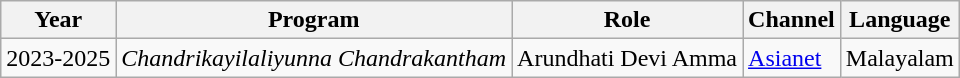<table class="wikitable sortable">
<tr>
<th>Year</th>
<th>Program</th>
<th>Role</th>
<th>Channel</th>
<th>Language</th>
</tr>
<tr>
<td>2023-2025</td>
<td><em>Chandrikayilaliyunna Chandrakantham</em></td>
<td>Arundhati Devi Amma</td>
<td><a href='#'>Asianet</a></td>
<td>Malayalam</td>
</tr>
</table>
